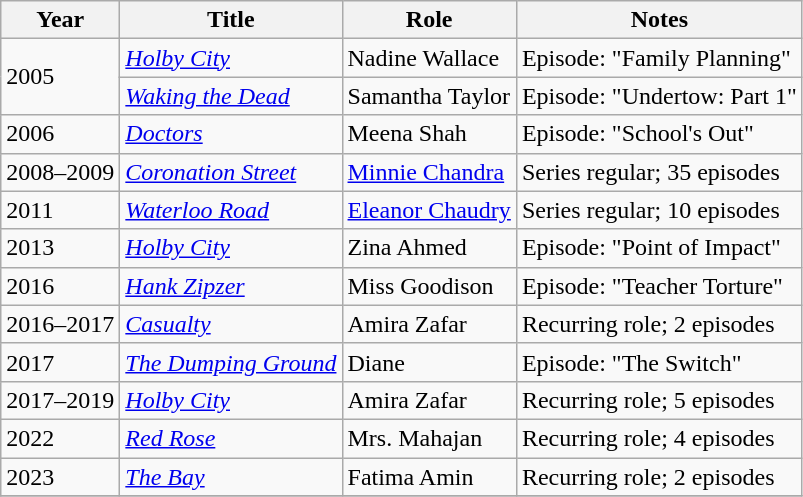<table class="wikitable">
<tr>
<th>Year</th>
<th>Title</th>
<th>Role</th>
<th>Notes</th>
</tr>
<tr>
<td rowspan="2">2005</td>
<td><em><a href='#'>Holby City</a></em></td>
<td>Nadine Wallace</td>
<td>Episode: "Family Planning"</td>
</tr>
<tr>
<td><em><a href='#'>Waking the Dead</a></em></td>
<td>Samantha Taylor</td>
<td>Episode: "Undertow: Part 1"</td>
</tr>
<tr>
<td>2006</td>
<td><em><a href='#'>Doctors</a></em></td>
<td>Meena Shah</td>
<td>Episode: "School's Out"</td>
</tr>
<tr>
<td>2008–2009</td>
<td><em><a href='#'>Coronation Street</a></em></td>
<td><a href='#'>Minnie Chandra</a></td>
<td>Series regular; 35 episodes</td>
</tr>
<tr>
<td>2011</td>
<td><em><a href='#'>Waterloo Road</a></em></td>
<td><a href='#'>Eleanor Chaudry</a></td>
<td>Series regular; 10 episodes</td>
</tr>
<tr>
<td>2013</td>
<td><em><a href='#'>Holby City</a></em></td>
<td>Zina Ahmed</td>
<td>Episode: "Point of Impact"</td>
</tr>
<tr>
<td>2016</td>
<td><em><a href='#'>Hank Zipzer</a></em></td>
<td>Miss Goodison</td>
<td>Episode: "Teacher Torture"</td>
</tr>
<tr>
<td>2016–2017</td>
<td><em><a href='#'>Casualty</a></em></td>
<td>Amira Zafar</td>
<td>Recurring role; 2 episodes</td>
</tr>
<tr>
<td>2017</td>
<td><em><a href='#'>The Dumping Ground</a></em></td>
<td>Diane</td>
<td>Episode: "The Switch"</td>
</tr>
<tr>
<td>2017–2019</td>
<td><em><a href='#'>Holby City</a></em></td>
<td>Amira Zafar</td>
<td>Recurring role; 5 episodes</td>
</tr>
<tr>
<td>2022</td>
<td><em><a href='#'>Red Rose</a></em></td>
<td>Mrs. Mahajan</td>
<td>Recurring role; 4 episodes</td>
</tr>
<tr>
<td>2023</td>
<td><em><a href='#'>The Bay</a></em></td>
<td>Fatima Amin</td>
<td>Recurring role; 2 episodes</td>
</tr>
<tr>
</tr>
</table>
